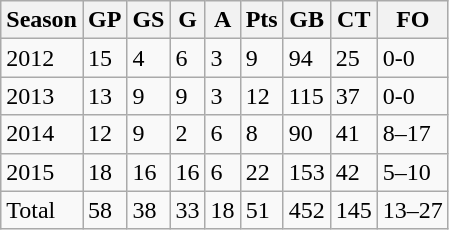<table class="wikitable">
<tr>
<th>Season</th>
<th>GP</th>
<th>GS</th>
<th>G</th>
<th>A</th>
<th>Pts</th>
<th>GB</th>
<th>CT</th>
<th>FO</th>
</tr>
<tr>
<td>2012</td>
<td>15</td>
<td>4</td>
<td>6</td>
<td>3</td>
<td>9</td>
<td>94</td>
<td>25</td>
<td>0-0</td>
</tr>
<tr>
<td>2013</td>
<td>13</td>
<td>9</td>
<td>9</td>
<td>3</td>
<td>12</td>
<td>115</td>
<td>37</td>
<td>0-0</td>
</tr>
<tr>
<td>2014</td>
<td>12</td>
<td>9</td>
<td>2</td>
<td>6</td>
<td>8</td>
<td>90</td>
<td>41</td>
<td>8–17</td>
</tr>
<tr>
<td>2015</td>
<td>18</td>
<td>16</td>
<td>16</td>
<td>6</td>
<td>22</td>
<td>153</td>
<td>42</td>
<td>5–10</td>
</tr>
<tr>
<td>Total</td>
<td>58</td>
<td>38</td>
<td>33</td>
<td>18</td>
<td>51</td>
<td>452</td>
<td>145</td>
<td>13–27</td>
</tr>
</table>
